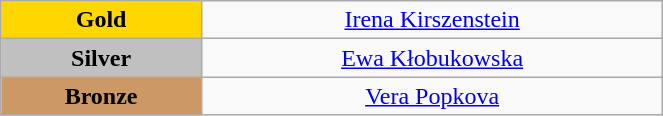<table class="wikitable" style="text-align:center; " width="35%">
<tr>
<td bgcolor="gold"><strong>Gold</strong></td>
<td><a href='#'>Irena Kirszenstein</a><br>  <small><em></em></small></td>
</tr>
<tr>
<td bgcolor="silver"><strong>Silver</strong></td>
<td><a href='#'>Ewa Kłobukowska</a><br>  <small><em></em></small></td>
</tr>
<tr>
<td bgcolor="CC9966"><strong>Bronze</strong></td>
<td><a href='#'>Vera Popkova</a><br>  <small><em></em></small></td>
</tr>
</table>
